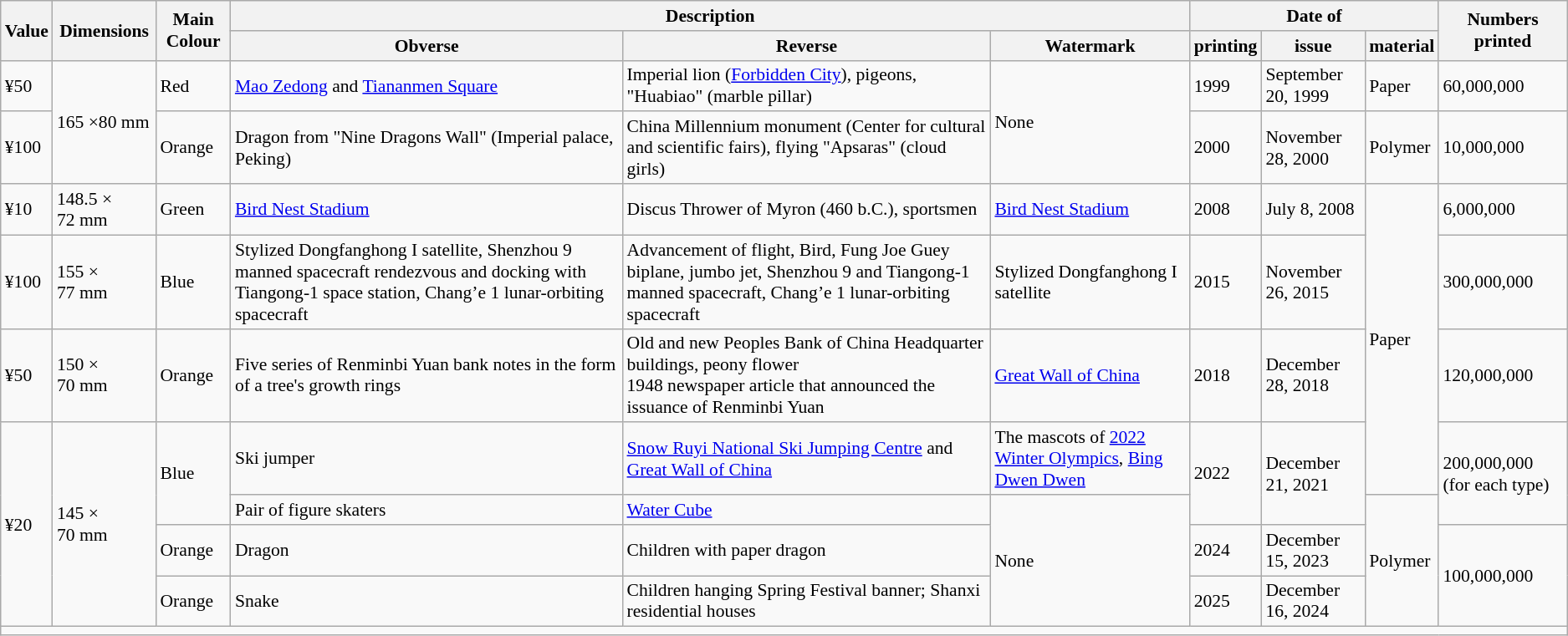<table class="wikitable" style="font-size: 90%">
<tr>
<th rowspan="2">Value</th>
<th rowspan="2">Dimensions</th>
<th rowspan="2">Main Colour</th>
<th colspan="3">Description</th>
<th colspan="3">Date of</th>
<th rowspan="2">Numbers printed</th>
</tr>
<tr>
<th>Obverse</th>
<th>Reverse</th>
<th>Watermark</th>
<th>printing</th>
<th>issue</th>
<th>material</th>
</tr>
<tr>
<td>¥50</td>
<td rowspan="2">165 ×80 mm</td>
<td>Red</td>
<td><a href='#'>Mao Zedong</a> and <a href='#'>Tiananmen Square</a></td>
<td>Imperial lion (<a href='#'>Forbidden City</a>), pigeons, "Huabiao" (marble pillar)</td>
<td rowspan="2">None</td>
<td>1999</td>
<td>September 20, 1999</td>
<td>Paper</td>
<td>60,000,000</td>
</tr>
<tr>
<td>¥100</td>
<td>Orange</td>
<td>Dragon from "Nine Dragons Wall" (Imperial palace, Peking)</td>
<td>China Millennium monument (Center for cultural and scientific fairs), flying "Apsaras" (cloud girls)</td>
<td>2000</td>
<td>November 28, 2000</td>
<td>Polymer</td>
<td>10,000,000</td>
</tr>
<tr>
<td>¥10</td>
<td>148.5 × 72 mm</td>
<td>Green</td>
<td><a href='#'>Bird Nest Stadium</a></td>
<td>Discus Thrower of Myron (460 b.C.), sportsmen</td>
<td><a href='#'>Bird Nest Stadium</a></td>
<td>2008</td>
<td>July 8, 2008</td>
<td rowspan="4">Paper</td>
<td>6,000,000</td>
</tr>
<tr>
<td>¥100</td>
<td>155 × 77 mm</td>
<td>Blue</td>
<td>Stylized Dongfanghong I satellite, Shenzhou 9 manned spacecraft rendezvous and docking with Tiangong-1 space station, Chang’e 1 lunar-orbiting spacecraft</td>
<td>Advancement of flight, Bird, Fung Joe Guey biplane, jumbo jet, Shenzhou 9 and Tiangong-1 manned spacecraft, Chang’e 1 lunar-orbiting spacecraft</td>
<td>Stylized Dongfanghong I satellite</td>
<td>2015</td>
<td>November 26, 2015</td>
<td>300,000,000</td>
</tr>
<tr>
<td>¥50</td>
<td>150 × 70 mm</td>
<td>Orange</td>
<td>Five series of Renminbi Yuan bank notes in the form of a tree's growth rings</td>
<td>Old and new Peoples Bank of China Headquarter buildings, peony flower<br>1948 newspaper article that announced the issuance of Renminbi Yuan</td>
<td><a href='#'>Great Wall of China</a></td>
<td>2018</td>
<td>December 28, 2018</td>
<td>120,000,000</td>
</tr>
<tr>
<td rowspan="4">¥20</td>
<td rowspan="4">145 × 70 mm</td>
<td rowspan="2">Blue</td>
<td>Ski jumper</td>
<td><a href='#'>Snow Ruyi National Ski Jumping Centre</a> and <a href='#'>Great Wall of China</a></td>
<td>The mascots of <a href='#'>2022 Winter Olympics</a>, <a href='#'>Bing Dwen Dwen</a></td>
<td rowspan="2">2022</td>
<td rowspan="2">December 21, 2021</td>
<td rowspan="2">200,000,000 (for each type)</td>
</tr>
<tr>
<td>Pair of figure skaters</td>
<td><a href='#'>Water Cube</a></td>
<td rowspan="3">None</td>
<td rowspan="3">Polymer</td>
</tr>
<tr>
<td>Orange</td>
<td>Dragon</td>
<td>Children with paper dragon</td>
<td>2024</td>
<td>December 15, 2023</td>
<td rowspan="2">100,000,000</td>
</tr>
<tr>
<td>Orange</td>
<td>Snake</td>
<td>Children hanging Spring Festival banner; Shanxi residential houses</td>
<td>2025</td>
<td>December 16, 2024</td>
</tr>
<tr>
<td colspan="10"></td>
</tr>
</table>
